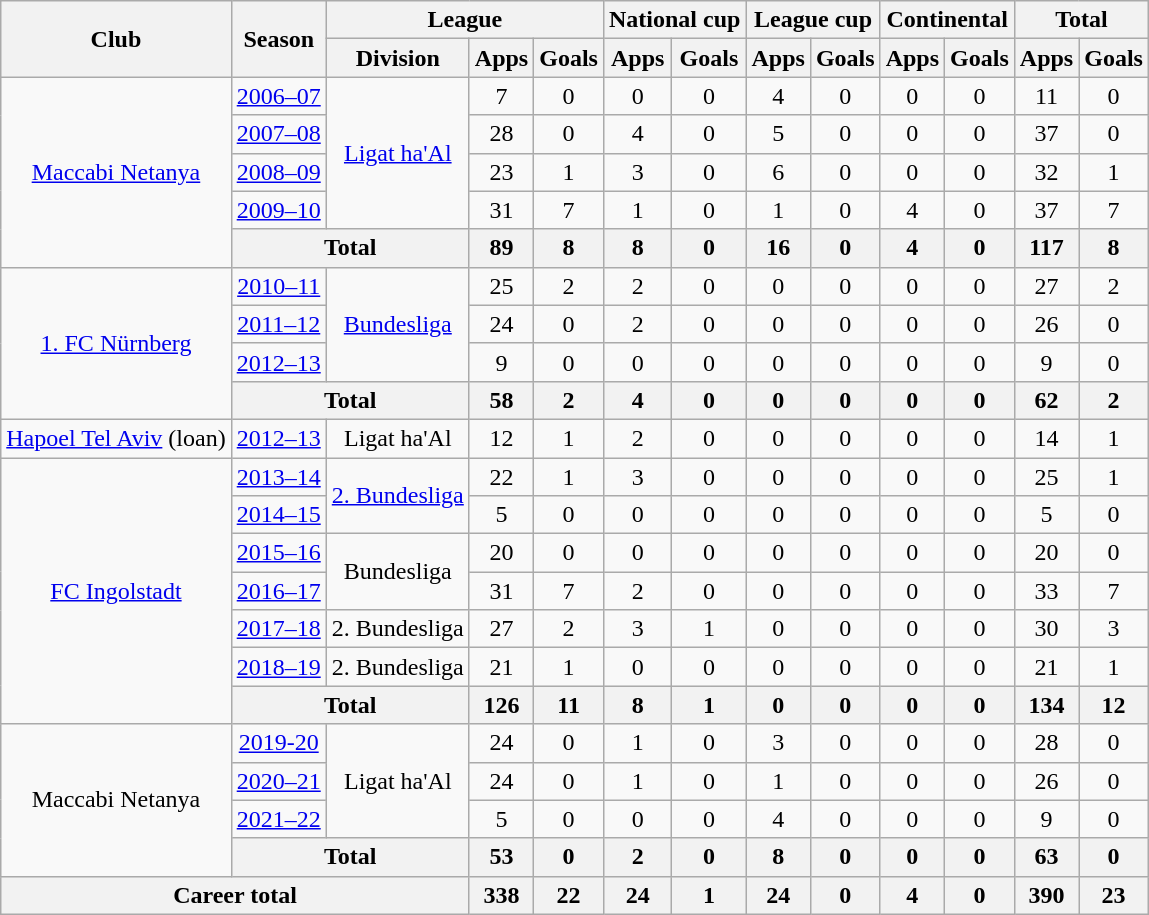<table class="wikitable" style="text-align:center">
<tr>
<th rowspan="2">Club</th>
<th rowspan="2">Season</th>
<th colspan="3">League</th>
<th colspan="2">National cup</th>
<th colspan="2">League cup</th>
<th colspan="2">Continental</th>
<th colspan="2">Total</th>
</tr>
<tr>
<th>Division</th>
<th>Apps</th>
<th>Goals</th>
<th>Apps</th>
<th>Goals</th>
<th>Apps</th>
<th>Goals</th>
<th>Apps</th>
<th>Goals</th>
<th>Apps</th>
<th>Goals</th>
</tr>
<tr>
<td rowspan="5"><a href='#'>Maccabi Netanya</a></td>
<td><a href='#'>2006–07</a></td>
<td rowspan="4"><a href='#'>Ligat ha'Al</a></td>
<td>7</td>
<td>0</td>
<td>0</td>
<td>0</td>
<td>4</td>
<td>0</td>
<td>0</td>
<td>0</td>
<td>11</td>
<td>0</td>
</tr>
<tr>
<td><a href='#'>2007–08</a></td>
<td>28</td>
<td>0</td>
<td>4</td>
<td>0</td>
<td>5</td>
<td>0</td>
<td>0</td>
<td>0</td>
<td>37</td>
<td>0</td>
</tr>
<tr>
<td><a href='#'>2008–09</a></td>
<td>23</td>
<td>1</td>
<td>3</td>
<td>0</td>
<td>6</td>
<td>0</td>
<td>0</td>
<td>0</td>
<td>32</td>
<td>1</td>
</tr>
<tr>
<td><a href='#'>2009–10</a></td>
<td>31</td>
<td>7</td>
<td>1</td>
<td>0</td>
<td>1</td>
<td>0</td>
<td>4</td>
<td>0</td>
<td>37</td>
<td>7</td>
</tr>
<tr>
<th colspan="2">Total</th>
<th>89</th>
<th>8</th>
<th>8</th>
<th>0</th>
<th>16</th>
<th>0</th>
<th>4</th>
<th>0</th>
<th>117</th>
<th>8</th>
</tr>
<tr>
<td rowspan="4"><a href='#'>1. FC Nürnberg</a></td>
<td><a href='#'>2010–11</a></td>
<td rowspan="3"><a href='#'>Bundesliga</a></td>
<td>25</td>
<td>2</td>
<td>2</td>
<td>0</td>
<td>0</td>
<td>0</td>
<td>0</td>
<td>0</td>
<td>27</td>
<td>2</td>
</tr>
<tr>
<td><a href='#'>2011–12</a></td>
<td>24</td>
<td>0</td>
<td>2</td>
<td>0</td>
<td>0</td>
<td>0</td>
<td>0</td>
<td>0</td>
<td>26</td>
<td>0</td>
</tr>
<tr>
<td><a href='#'>2012–13</a></td>
<td>9</td>
<td>0</td>
<td>0</td>
<td>0</td>
<td>0</td>
<td>0</td>
<td>0</td>
<td>0</td>
<td>9</td>
<td>0</td>
</tr>
<tr>
<th colspan="2">Total</th>
<th>58</th>
<th>2</th>
<th>4</th>
<th>0</th>
<th>0</th>
<th>0</th>
<th>0</th>
<th>0</th>
<th>62</th>
<th>2</th>
</tr>
<tr>
<td><a href='#'>Hapoel Tel Aviv</a> (loan)</td>
<td><a href='#'>2012–13</a></td>
<td>Ligat ha'Al</td>
<td>12</td>
<td>1</td>
<td>2</td>
<td>0</td>
<td>0</td>
<td>0</td>
<td>0</td>
<td>0</td>
<td>14</td>
<td>1</td>
</tr>
<tr>
<td rowspan="7"><a href='#'>FC Ingolstadt</a></td>
<td><a href='#'>2013–14</a></td>
<td rowspan="2"><a href='#'>2. Bundesliga</a></td>
<td>22</td>
<td>1</td>
<td>3</td>
<td>0</td>
<td>0</td>
<td>0</td>
<td>0</td>
<td>0</td>
<td>25</td>
<td>1</td>
</tr>
<tr>
<td><a href='#'>2014–15</a></td>
<td>5</td>
<td>0</td>
<td>0</td>
<td>0</td>
<td>0</td>
<td>0</td>
<td>0</td>
<td>0</td>
<td>5</td>
<td>0</td>
</tr>
<tr>
<td><a href='#'>2015–16</a></td>
<td rowspan="2">Bundesliga</td>
<td>20</td>
<td>0</td>
<td>0</td>
<td>0</td>
<td>0</td>
<td>0</td>
<td>0</td>
<td>0</td>
<td>20</td>
<td>0</td>
</tr>
<tr>
<td><a href='#'>2016–17</a></td>
<td>31</td>
<td>7</td>
<td>2</td>
<td>0</td>
<td>0</td>
<td>0</td>
<td>0</td>
<td>0</td>
<td>33</td>
<td>7</td>
</tr>
<tr>
<td><a href='#'>2017–18</a></td>
<td>2. Bundesliga</td>
<td>27</td>
<td>2</td>
<td>3</td>
<td>1</td>
<td>0</td>
<td>0</td>
<td>0</td>
<td>0</td>
<td>30</td>
<td>3</td>
</tr>
<tr>
<td><a href='#'>2018–19</a></td>
<td>2. Bundesliga</td>
<td>21</td>
<td>1</td>
<td>0</td>
<td>0</td>
<td>0</td>
<td>0</td>
<td>0</td>
<td>0</td>
<td>21</td>
<td>1</td>
</tr>
<tr>
<th colspan="2">Total</th>
<th>126</th>
<th>11</th>
<th>8</th>
<th>1</th>
<th>0</th>
<th>0</th>
<th>0</th>
<th>0</th>
<th>134</th>
<th>12</th>
</tr>
<tr>
<td rowspan="4">Maccabi Netanya</td>
<td><a href='#'>2019-20</a></td>
<td rowspan="3">Ligat ha'Al</td>
<td>24</td>
<td>0</td>
<td>1</td>
<td>0</td>
<td>3</td>
<td>0</td>
<td>0</td>
<td>0</td>
<td>28</td>
<td>0</td>
</tr>
<tr>
<td><a href='#'>2020–21</a></td>
<td>24</td>
<td>0</td>
<td>1</td>
<td>0</td>
<td>1</td>
<td>0</td>
<td>0</td>
<td>0</td>
<td>26</td>
<td>0</td>
</tr>
<tr>
<td><a href='#'>2021–22</a></td>
<td>5</td>
<td>0</td>
<td>0</td>
<td>0</td>
<td>4</td>
<td>0</td>
<td>0</td>
<td>0</td>
<td>9</td>
<td>0</td>
</tr>
<tr>
<th colspan="2">Total</th>
<th>53</th>
<th>0</th>
<th>2</th>
<th>0</th>
<th>8</th>
<th>0</th>
<th>0</th>
<th>0</th>
<th>63</th>
<th>0</th>
</tr>
<tr>
<th colspan="3">Career total</th>
<th>338</th>
<th>22</th>
<th>24</th>
<th>1</th>
<th>24</th>
<th>0</th>
<th>4</th>
<th>0</th>
<th>390</th>
<th>23</th>
</tr>
</table>
